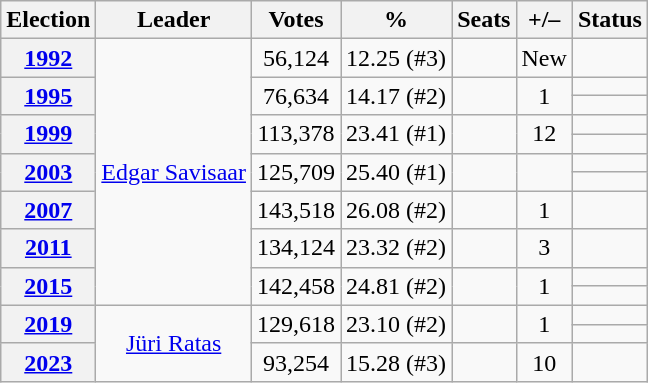<table class=wikitable style="text-align: center;">
<tr>
<th>Election</th>
<th>Leader</th>
<th>Votes</th>
<th>%</th>
<th>Seats</th>
<th>+/–</th>
<th>Status</th>
</tr>
<tr>
<th><a href='#'>1992</a></th>
<td rowspan="11"><a href='#'>Edgar Savisaar</a></td>
<td>56,124</td>
<td>12.25 (#3)</td>
<td></td>
<td>New</td>
<td></td>
</tr>
<tr>
<th rowspan="2"><a href='#'>1995</a></th>
<td rowspan="2">76,634</td>
<td rowspan="2">14.17 (#2)</td>
<td rowspan="2"></td>
<td rowspan="2"> 1</td>
<td></td>
</tr>
<tr>
<td></td>
</tr>
<tr>
<th rowspan="2"><a href='#'>1999</a></th>
<td rowspan="2">113,378</td>
<td rowspan="2">23.41 (#1)</td>
<td rowspan="2"></td>
<td rowspan="2"> 12</td>
<td></td>
</tr>
<tr>
<td></td>
</tr>
<tr>
<th rowspan="2"><a href='#'>2003</a></th>
<td rowspan="2">125,709</td>
<td rowspan="2">25.40 (#1)</td>
<td rowspan="2"></td>
<td rowspan="2"></td>
<td></td>
</tr>
<tr>
<td></td>
</tr>
<tr>
<th><a href='#'>2007</a></th>
<td>143,518</td>
<td>26.08 (#2)</td>
<td></td>
<td> 1</td>
<td></td>
</tr>
<tr>
<th><a href='#'>2011</a></th>
<td>134,124</td>
<td>23.32 (#2)</td>
<td></td>
<td> 3</td>
<td></td>
</tr>
<tr>
<th rowspan="2"><a href='#'>2015</a></th>
<td rowspan="2">142,458</td>
<td rowspan="2">24.81 (#2)</td>
<td rowspan="2"></td>
<td rowspan="2">1</td>
<td></td>
</tr>
<tr>
<td></td>
</tr>
<tr>
<th rowspan="2"><a href='#'>2019</a></th>
<td rowspan="3"><a href='#'>Jüri Ratas</a></td>
<td rowspan="2">129,618</td>
<td rowspan="2">23.10 (#2)</td>
<td rowspan="2"></td>
<td rowspan="2">1</td>
<td></td>
</tr>
<tr>
<td></td>
</tr>
<tr>
<th><a href='#'>2023</a></th>
<td>93,254</td>
<td>15.28 (#3)</td>
<td></td>
<td>10</td>
<td></td>
</tr>
</table>
